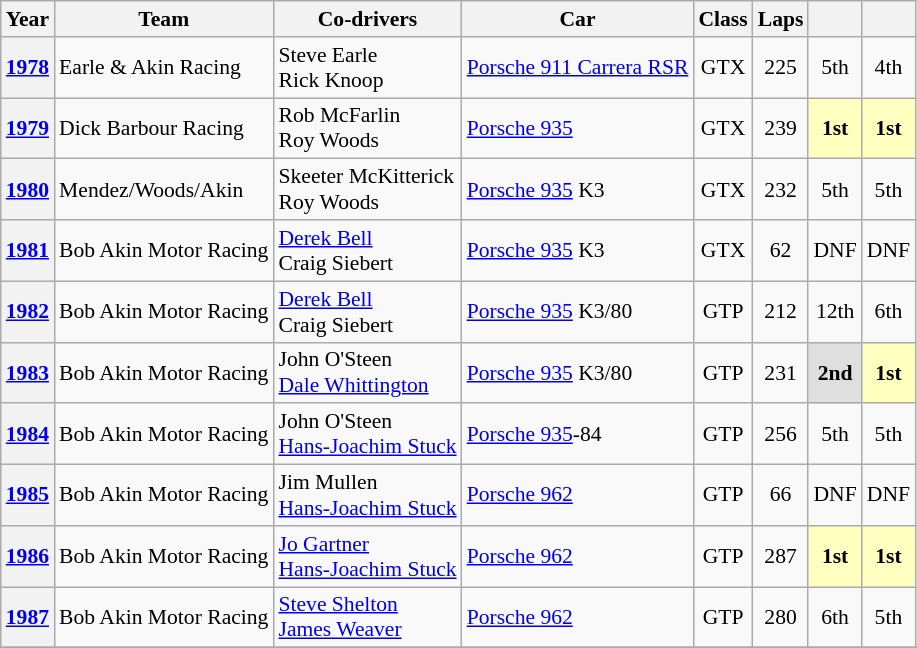<table class="wikitable" style="text-align:center; font-size:90%">
<tr>
<th>Year</th>
<th>Team</th>
<th>Co-drivers</th>
<th>Car</th>
<th>Class</th>
<th>Laps</th>
<th></th>
<th></th>
</tr>
<tr>
<th><a href='#'>1978</a></th>
<td align="left"> Earle & Akin Racing</td>
<td align="left"> Steve Earle<br> Rick Knoop</td>
<td align="left"><a href='#'>Porsche 911 Carrera RSR</a></td>
<td>GTX</td>
<td>225</td>
<td>5th</td>
<td>4th</td>
</tr>
<tr>
<th><a href='#'>1979</a></th>
<td align="left"> Dick Barbour Racing</td>
<td align="left"> Rob McFarlin<br> Roy Woods</td>
<td align="left"><a href='#'>Porsche 935</a></td>
<td>GTX</td>
<td>239</td>
<td style="background:#FFFFBF;"><strong>1st</strong></td>
<td style="background:#FFFFBF;"><strong>1st</strong></td>
</tr>
<tr>
<th><a href='#'>1980</a></th>
<td align="left"> Mendez/Woods/Akin</td>
<td align="left"> Skeeter McKitterick<br> Roy Woods</td>
<td align="left"><a href='#'>Porsche 935</a> K3</td>
<td>GTX</td>
<td>232</td>
<td>5th</td>
<td>5th</td>
</tr>
<tr>
<th><a href='#'>1981</a></th>
<td align="left"> Bob Akin Motor Racing</td>
<td align="left"> <a href='#'>Derek Bell</a><br> Craig Siebert</td>
<td align="left"><a href='#'>Porsche 935</a> K3</td>
<td>GTX</td>
<td>62</td>
<td>DNF</td>
<td>DNF</td>
</tr>
<tr>
<th><a href='#'>1982</a></th>
<td align="left"> Bob Akin Motor Racing</td>
<td align="left"> <a href='#'>Derek Bell</a><br> Craig Siebert</td>
<td align="left"><a href='#'>Porsche 935</a> K3/80</td>
<td>GTP</td>
<td>212</td>
<td>12th</td>
<td>6th</td>
</tr>
<tr>
<th><a href='#'>1983</a></th>
<td align="left"> Bob Akin Motor Racing</td>
<td align="left"> John O'Steen<br> <a href='#'>Dale Whittington</a></td>
<td align="left"><a href='#'>Porsche 935</a> K3/80</td>
<td>GTP</td>
<td>231</td>
<td style="background:#DFDFDF;"><strong>2nd</strong></td>
<td style="background:#FFFFBF;"><strong>1st</strong></td>
</tr>
<tr>
<th><a href='#'>1984</a></th>
<td align="left"> Bob Akin Motor Racing</td>
<td align="left"> John O'Steen<br> <a href='#'>Hans-Joachim Stuck</a></td>
<td align="left"><a href='#'>Porsche 935</a>-84</td>
<td>GTP</td>
<td>256</td>
<td>5th</td>
<td>5th</td>
</tr>
<tr>
<th><a href='#'>1985</a></th>
<td align="left"> Bob Akin Motor Racing</td>
<td align="left"> Jim Mullen<br> <a href='#'>Hans-Joachim Stuck</a></td>
<td align="left"><a href='#'>Porsche 962</a></td>
<td>GTP</td>
<td>66</td>
<td>DNF</td>
<td>DNF</td>
</tr>
<tr>
<th><a href='#'>1986</a></th>
<td align="left"> Bob Akin Motor Racing</td>
<td align="left"> <a href='#'>Jo Gartner</a><br> <a href='#'>Hans-Joachim Stuck</a></td>
<td align="left"><a href='#'>Porsche 962</a></td>
<td>GTP</td>
<td>287</td>
<td style="background:#FFFFBF;"><strong>1st</strong></td>
<td style="background:#FFFFBF;"><strong>1st</strong></td>
</tr>
<tr>
<th><a href='#'>1987</a></th>
<td align="left"> Bob Akin Motor Racing</td>
<td align="left"> <a href='#'>Steve Shelton</a><br> <a href='#'>James Weaver</a></td>
<td align="left"><a href='#'>Porsche 962</a></td>
<td>GTP</td>
<td>280</td>
<td>6th</td>
<td>5th</td>
</tr>
<tr>
</tr>
</table>
